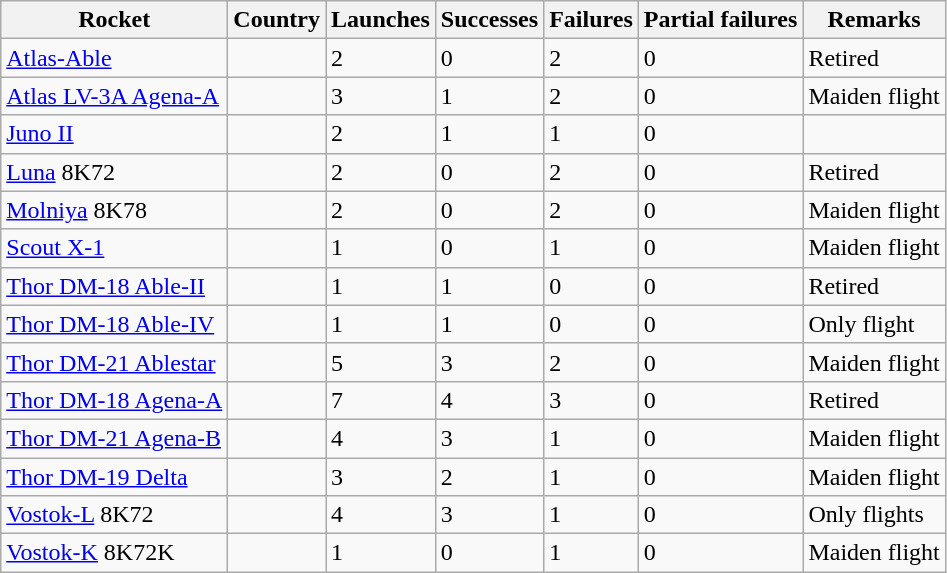<table class="wikitable sortable">
<tr>
<th>Rocket</th>
<th>Country</th>
<th>Launches</th>
<th>Successes</th>
<th>Failures</th>
<th>Partial failures</th>
<th>Remarks</th>
</tr>
<tr>
<td><a href='#'>Atlas-Able</a></td>
<td></td>
<td>2</td>
<td>0</td>
<td>2</td>
<td>0</td>
<td>Retired</td>
</tr>
<tr>
<td><a href='#'>Atlas LV-3A Agena-A</a></td>
<td></td>
<td>3</td>
<td>1</td>
<td>2</td>
<td>0</td>
<td>Maiden flight</td>
</tr>
<tr>
<td><a href='#'>Juno II</a></td>
<td></td>
<td>2</td>
<td>1</td>
<td>1</td>
<td>0</td>
<td></td>
</tr>
<tr>
<td><a href='#'>Luna</a> 8K72</td>
<td></td>
<td>2</td>
<td>0</td>
<td>2</td>
<td>0</td>
<td>Retired</td>
</tr>
<tr>
<td><a href='#'>Molniya</a> 8K78</td>
<td></td>
<td>2</td>
<td>0</td>
<td>2</td>
<td>0</td>
<td>Maiden flight</td>
</tr>
<tr>
<td><a href='#'>Scout X-1</a></td>
<td></td>
<td>1</td>
<td>0</td>
<td>1</td>
<td>0</td>
<td>Maiden flight</td>
</tr>
<tr>
<td><a href='#'>Thor DM-18 Able-II</a></td>
<td></td>
<td>1</td>
<td>1</td>
<td>0</td>
<td>0</td>
<td>Retired</td>
</tr>
<tr>
<td><a href='#'>Thor DM-18 Able-IV</a></td>
<td></td>
<td>1</td>
<td>1</td>
<td>0</td>
<td>0</td>
<td>Only flight</td>
</tr>
<tr>
<td><a href='#'>Thor DM-21 Ablestar</a></td>
<td></td>
<td>5</td>
<td>3</td>
<td>2</td>
<td>0</td>
<td>Maiden flight</td>
</tr>
<tr>
<td><a href='#'>Thor DM-18 Agena-A</a></td>
<td></td>
<td>7</td>
<td>4</td>
<td>3</td>
<td>0</td>
<td>Retired</td>
</tr>
<tr>
<td><a href='#'>Thor DM-21 Agena-B</a></td>
<td></td>
<td>4</td>
<td>3</td>
<td>1</td>
<td>0</td>
<td>Maiden flight</td>
</tr>
<tr>
<td><a href='#'>Thor DM-19 Delta</a></td>
<td></td>
<td>3</td>
<td>2</td>
<td>1</td>
<td>0</td>
<td>Maiden flight</td>
</tr>
<tr>
<td><a href='#'>Vostok-L</a> 8K72</td>
<td></td>
<td>4</td>
<td>3</td>
<td>1</td>
<td>0</td>
<td>Only flights</td>
</tr>
<tr>
<td><a href='#'>Vostok-K</a> 8K72K</td>
<td></td>
<td>1</td>
<td>0</td>
<td>1</td>
<td>0</td>
<td>Maiden flight</td>
</tr>
</table>
